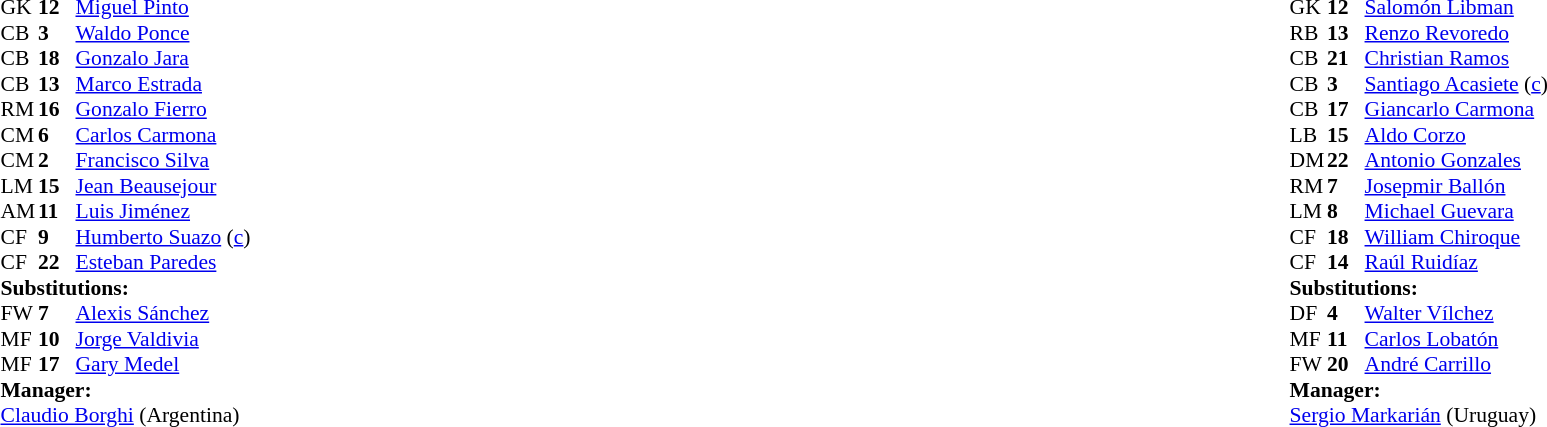<table width="100%">
<tr>
<td width="50%" valign="top"><br><table cellpadding="0" cellspacing="0" style="font-size: 90%">
<tr>
<th width="25"></th>
<th width="25"></th>
</tr>
<tr>
<td>GK</td>
<td><strong>12</strong></td>
<td><a href='#'>Miguel Pinto</a></td>
</tr>
<tr>
<td>CB</td>
<td><strong>3</strong></td>
<td><a href='#'>Waldo Ponce</a></td>
</tr>
<tr>
<td>CB</td>
<td><strong>18</strong></td>
<td><a href='#'>Gonzalo Jara</a></td>
</tr>
<tr>
<td>CB</td>
<td><strong>13</strong></td>
<td><a href='#'>Marco Estrada</a></td>
<td></td>
</tr>
<tr>
<td>RM</td>
<td><strong>16</strong></td>
<td><a href='#'>Gonzalo Fierro</a></td>
<td></td>
<td></td>
</tr>
<tr>
<td>CM</td>
<td><strong>6</strong></td>
<td><a href='#'>Carlos Carmona</a></td>
</tr>
<tr>
<td>CM</td>
<td><strong>2</strong></td>
<td><a href='#'>Francisco Silva</a></td>
<td></td>
<td></td>
</tr>
<tr>
<td>LM</td>
<td><strong>15</strong></td>
<td><a href='#'>Jean Beausejour</a></td>
<td></td>
</tr>
<tr>
<td>AM</td>
<td><strong>11</strong></td>
<td><a href='#'>Luis Jiménez</a></td>
</tr>
<tr>
<td>CF</td>
<td><strong>9</strong></td>
<td><a href='#'>Humberto Suazo</a> (<a href='#'>c</a>)</td>
</tr>
<tr>
<td>CF</td>
<td><strong>22</strong></td>
<td><a href='#'>Esteban Paredes</a></td>
<td></td>
<td></td>
</tr>
<tr>
<td colspan="3"><strong>Substitutions:</strong></td>
</tr>
<tr>
<td>FW</td>
<td><strong>7</strong></td>
<td><a href='#'>Alexis Sánchez</a></td>
<td></td>
<td></td>
</tr>
<tr>
<td>MF</td>
<td><strong>10</strong></td>
<td><a href='#'>Jorge Valdivia</a></td>
<td></td>
<td></td>
</tr>
<tr>
<td>MF</td>
<td><strong>17</strong></td>
<td><a href='#'>Gary Medel</a></td>
<td></td>
<td></td>
</tr>
<tr>
<td colspan="3"><strong>Manager:</strong></td>
</tr>
<tr>
<td colspan="3"><a href='#'>Claudio Borghi</a> (Argentina)</td>
</tr>
</table>
</td>
<td valign="top"></td>
<td width="50%" valign="top"><br><table align="center" cellpadding="0" cellspacing="0" style="font-size: 90%">
<tr>
<th width="25"></th>
<th width="25"></th>
</tr>
<tr>
<td>GK</td>
<td><strong>12</strong></td>
<td><a href='#'>Salomón Libman</a></td>
<td></td>
</tr>
<tr>
<td>RB</td>
<td><strong>13</strong></td>
<td><a href='#'>Renzo Revoredo</a></td>
<td></td>
</tr>
<tr>
<td>CB</td>
<td><strong>21</strong></td>
<td><a href='#'>Christian Ramos</a></td>
<td></td>
</tr>
<tr>
<td>CB</td>
<td><strong>3</strong></td>
<td><a href='#'>Santiago Acasiete</a> (<a href='#'>c</a>)</td>
<td></td>
<td></td>
</tr>
<tr>
<td>CB</td>
<td><strong>17</strong></td>
<td><a href='#'>Giancarlo Carmona</a></td>
<td></td>
</tr>
<tr>
<td>LB</td>
<td><strong>15</strong></td>
<td><a href='#'>Aldo Corzo</a></td>
<td></td>
</tr>
<tr>
<td>DM</td>
<td><strong>22</strong></td>
<td><a href='#'>Antonio Gonzales</a></td>
<td></td>
<td></td>
</tr>
<tr>
<td>RM</td>
<td><strong>7</strong></td>
<td><a href='#'>Josepmir Ballón</a></td>
</tr>
<tr>
<td>LM</td>
<td><strong>8</strong></td>
<td><a href='#'>Michael Guevara</a></td>
<td></td>
<td></td>
</tr>
<tr>
<td>CF</td>
<td><strong>18</strong></td>
<td><a href='#'>William Chiroque</a></td>
</tr>
<tr>
<td>CF</td>
<td><strong>14</strong></td>
<td><a href='#'>Raúl Ruidíaz</a></td>
</tr>
<tr>
<td colspan="3"><strong>Substitutions:</strong></td>
</tr>
<tr>
<td>DF</td>
<td><strong>4</strong></td>
<td><a href='#'>Walter Vílchez</a></td>
<td></td>
<td></td>
</tr>
<tr>
<td>MF</td>
<td><strong>11</strong></td>
<td><a href='#'>Carlos Lobatón</a></td>
<td></td>
<td></td>
</tr>
<tr>
<td>FW</td>
<td><strong>20</strong></td>
<td><a href='#'>André Carrillo</a></td>
<td></td>
<td></td>
</tr>
<tr>
<td colspan="3"><strong>Manager:</strong></td>
</tr>
<tr>
<td colspan="3"><a href='#'>Sergio Markarián</a> (Uruguay)</td>
</tr>
</table>
</td>
</tr>
</table>
